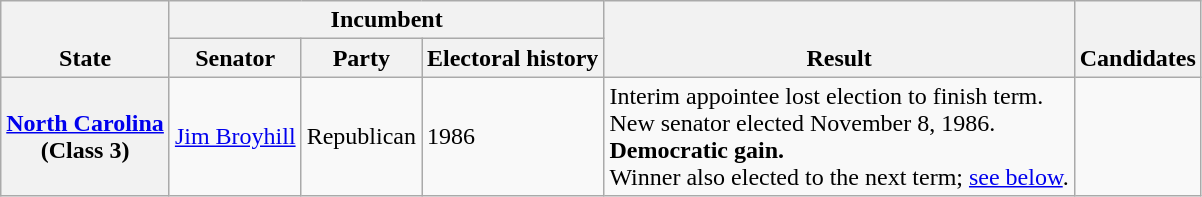<table class="wikitable sortable">
<tr valign=bottom>
<th rowspan=2>State</th>
<th colspan=3>Incumbent</th>
<th rowspan=2>Result</th>
<th rowspan=2 class=unsortable>Candidates</th>
</tr>
<tr>
<th>Senator</th>
<th>Party</th>
<th>Electoral history</th>
</tr>
<tr>
<th><a href='#'>North Carolina</a><br>(Class 3)</th>
<td><a href='#'>Jim Broyhill</a></td>
<td>Republican</td>
<td>1986 </td>
<td>Interim appointee lost election to finish term.<br>New senator elected November 8, 1986.<br><strong>Democratic gain.</strong><br>Winner also elected to the next term; <a href='#'>see below</a>.</td>
<td nowrap></td>
</tr>
</table>
